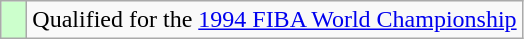<table class="wikitable">
<tr>
<td width=10px bgcolor="#ccffcc"></td>
<td>Qualified for the <a href='#'>1994 FIBA World Championship</a></td>
</tr>
</table>
